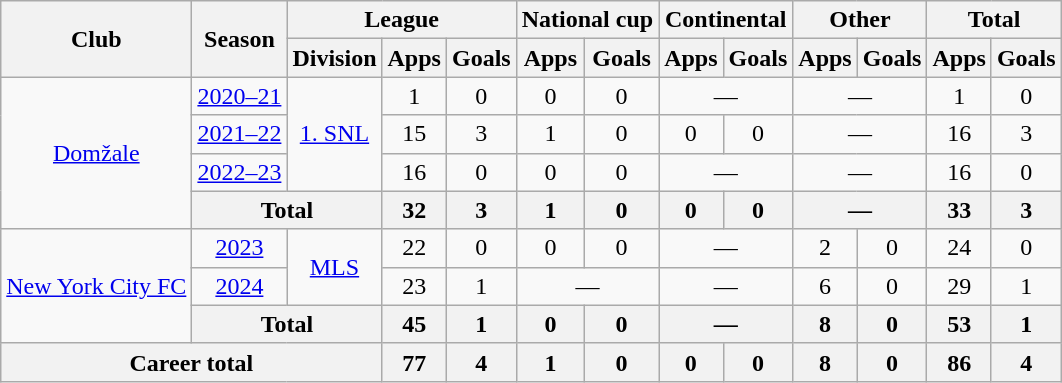<table class="wikitable" style="text-align: center">
<tr>
<th rowspan="2">Club</th>
<th rowspan="2">Season</th>
<th colspan="3">League</th>
<th colspan="2">National cup</th>
<th colspan="2">Continental</th>
<th colspan="2">Other</th>
<th colspan="2">Total</th>
</tr>
<tr>
<th>Division</th>
<th>Apps</th>
<th>Goals</th>
<th>Apps</th>
<th>Goals</th>
<th>Apps</th>
<th>Goals</th>
<th>Apps</th>
<th>Goals</th>
<th>Apps</th>
<th>Goals</th>
</tr>
<tr>
<td rowspan="4"><a href='#'>Domžale</a></td>
<td><a href='#'>2020–21</a></td>
<td rowspan="3"><a href='#'>1. SNL</a></td>
<td>1</td>
<td>0</td>
<td>0</td>
<td>0</td>
<td colspan=2>—</td>
<td colspan=2>—</td>
<td>1</td>
<td>0</td>
</tr>
<tr>
<td><a href='#'>2021–22</a></td>
<td>15</td>
<td>3</td>
<td>1</td>
<td>0</td>
<td>0</td>
<td>0</td>
<td colspan=2>—</td>
<td>16</td>
<td>3</td>
</tr>
<tr>
<td><a href='#'>2022–23</a></td>
<td>16</td>
<td>0</td>
<td>0</td>
<td>0</td>
<td colspan=2>—</td>
<td colspan=2>—</td>
<td>16</td>
<td>0</td>
</tr>
<tr>
<th colspan="2">Total</th>
<th>32</th>
<th>3</th>
<th>1</th>
<th>0</th>
<th>0</th>
<th>0</th>
<th colspan=2>—</th>
<th>33</th>
<th>3</th>
</tr>
<tr>
<td rowspan="3"><a href='#'>New York City FC</a></td>
<td><a href='#'>2023</a></td>
<td rowspan="2"><a href='#'>MLS</a></td>
<td>22</td>
<td>0</td>
<td>0</td>
<td>0</td>
<td colspan=2>—</td>
<td>2</td>
<td>0</td>
<td>24</td>
<td>0</td>
</tr>
<tr>
<td><a href='#'>2024</a></td>
<td>23</td>
<td>1</td>
<td colspan=2>—</td>
<td colspan=2>—</td>
<td>6</td>
<td>0</td>
<td>29</td>
<td>1</td>
</tr>
<tr>
<th colspan="2">Total</th>
<th>45</th>
<th>1</th>
<th>0</th>
<th>0</th>
<th colspan=2>—</th>
<th>8</th>
<th>0</th>
<th>53</th>
<th>1</th>
</tr>
<tr>
<th colspan=3>Career total</th>
<th>77</th>
<th>4</th>
<th>1</th>
<th>0</th>
<th>0</th>
<th>0</th>
<th>8</th>
<th>0</th>
<th>86</th>
<th>4</th>
</tr>
</table>
